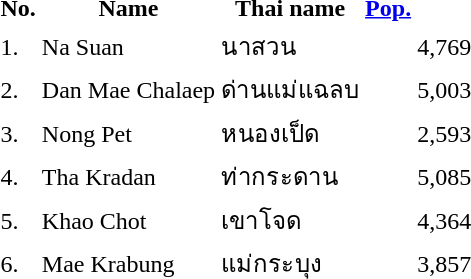<table>
<tr>
<th>No.</th>
<th>Name</th>
<th>Thai name</th>
<th><a href='#'>Pop.</a></th>
</tr>
<tr>
<td>1.</td>
<td>Na Suan</td>
<td>นาสวน</td>
<td></td>
<td>4,769</td>
<td></td>
</tr>
<tr>
<td>2.</td>
<td>Dan Mae Chalaep</td>
<td>ด่านแม่แฉลบ</td>
<td></td>
<td>5,003</td>
<td></td>
</tr>
<tr>
<td>3.</td>
<td>Nong Pet</td>
<td>หนองเป็ด</td>
<td></td>
<td>2,593</td>
<td></td>
</tr>
<tr>
<td>4.</td>
<td>Tha Kradan</td>
<td>ท่ากระดาน</td>
<td></td>
<td>5,085</td>
<td></td>
</tr>
<tr>
<td>5.</td>
<td>Khao Chot</td>
<td>เขาโจด</td>
<td></td>
<td>4,364</td>
<td></td>
</tr>
<tr>
<td>6.</td>
<td>Mae Krabung</td>
<td>แม่กระบุง</td>
<td></td>
<td>3,857</td>
<td></td>
</tr>
</table>
